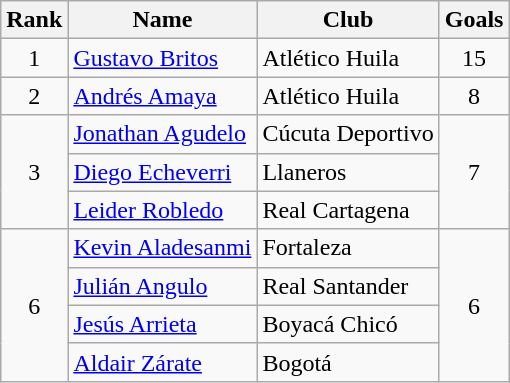<table class="wikitable" border="1">
<tr>
<th>Rank</th>
<th>Name</th>
<th>Club</th>
<th>Goals</th>
</tr>
<tr>
<td align=center>1</td>
<td> <a href='#'>Gustavo Britos</a></td>
<td>Atlético Huila</td>
<td align=center>15</td>
</tr>
<tr>
<td align=center>2</td>
<td> <a href='#'>Andrés Amaya</a></td>
<td>Atlético Huila</td>
<td align=center>8</td>
</tr>
<tr>
<td rowspan=3 align=center>3</td>
<td> <a href='#'>Jonathan Agudelo</a></td>
<td>Cúcuta Deportivo</td>
<td rowspan=3 align=center>7</td>
</tr>
<tr>
<td> <a href='#'>Diego Echeverri</a></td>
<td>Llaneros</td>
</tr>
<tr>
<td> <a href='#'>Leider Robledo</a></td>
<td>Real Cartagena</td>
</tr>
<tr>
<td rowspan=4 align=center>6</td>
<td> <a href='#'>Kevin Aladesanmi</a></td>
<td>Fortaleza</td>
<td rowspan=4 align=center>6</td>
</tr>
<tr>
<td> <a href='#'>Julián Angulo</a></td>
<td>Real Santander</td>
</tr>
<tr>
<td> <a href='#'>Jesús Arrieta</a></td>
<td>Boyacá Chicó</td>
</tr>
<tr>
<td> <a href='#'>Aldair Zárate</a></td>
<td>Bogotá</td>
</tr>
</table>
